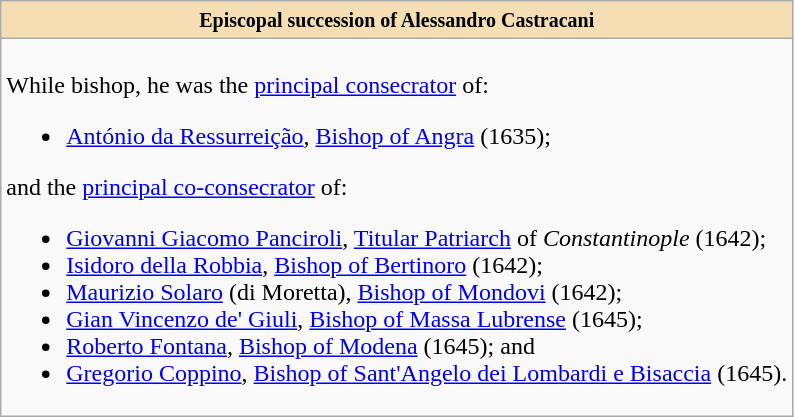<table role="presentation" class="wikitable mw-collapsible mw-collapsed"|>
<tr>
<th style="background:#F5DEB3"><small>Episcopal succession of Alessandro Castracani</small></th>
</tr>
<tr>
<td><br>While bishop, he was the <a href='#'>principal consecrator</a> of:<ul><li><a href='#'>António da Ressurreição</a>, <a href='#'>Bishop of Angra</a> (1635);</li></ul>and the <a href='#'>principal co-consecrator</a> of:<ul><li><a href='#'>Giovanni Giacomo Panciroli</a>, <a href='#'>Titular Patriarch</a> of <em>Constantinople</em> (1642);</li><li><a href='#'>Isidoro della Robbia</a>, <a href='#'>Bishop of Bertinoro</a> (1642);</li><li><a href='#'>Maurizio Solaro</a> (di Moretta), <a href='#'>Bishop of Mondovi</a> (1642);</li><li><a href='#'>Gian Vincenzo de' Giuli</a>, <a href='#'>Bishop of Massa Lubrense</a> (1645);</li><li><a href='#'>Roberto Fontana</a>, <a href='#'>Bishop of Modena</a> (1645); and</li><li><a href='#'>Gregorio Coppino</a>, <a href='#'>Bishop of Sant'Angelo dei Lombardi e Bisaccia</a> (1645).</li></ul></td>
</tr>
</table>
